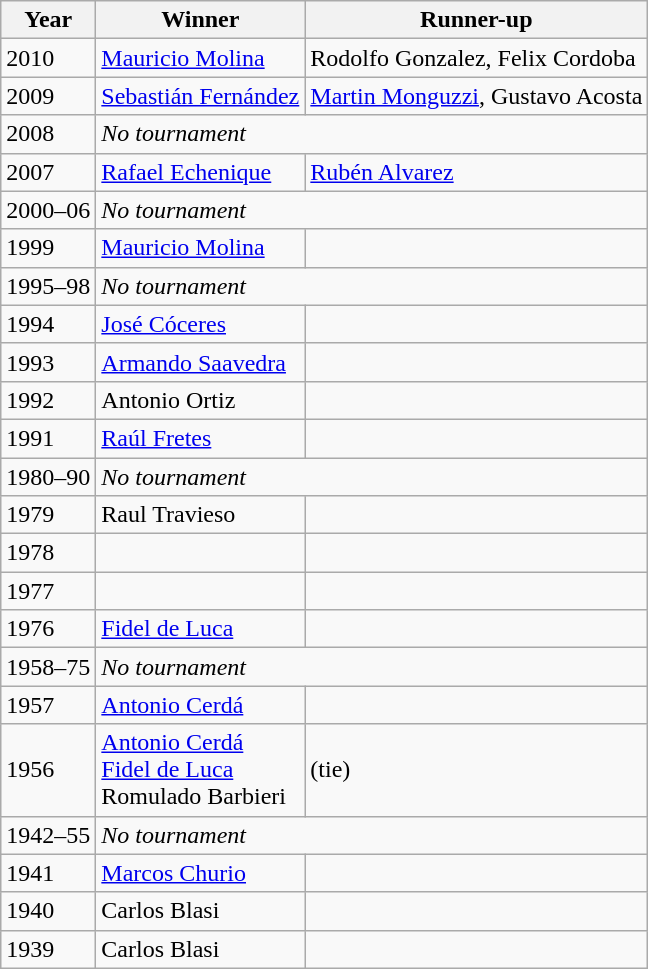<table class=wikitable>
<tr>
<th>Year</th>
<th>Winner</th>
<th>Runner-up</th>
</tr>
<tr>
<td>2010</td>
<td><a href='#'>Mauricio Molina</a></td>
<td>Rodolfo Gonzalez, Felix Cordoba</td>
</tr>
<tr>
<td>2009</td>
<td><a href='#'>Sebastián Fernández</a></td>
<td><a href='#'>Martin Monguzzi</a>, Gustavo Acosta</td>
</tr>
<tr>
<td>2008</td>
<td colspan=2><em>No tournament</em></td>
</tr>
<tr>
<td>2007</td>
<td><a href='#'>Rafael Echenique</a></td>
<td><a href='#'>Rubén Alvarez</a></td>
</tr>
<tr>
<td>2000–06</td>
<td colspan=2><em>No tournament</em></td>
</tr>
<tr>
<td>1999</td>
<td><a href='#'>Mauricio Molina</a></td>
<td></td>
</tr>
<tr>
<td>1995–98</td>
<td colspan=2><em>No tournament</em></td>
</tr>
<tr>
<td>1994</td>
<td><a href='#'>José Cóceres</a></td>
<td></td>
</tr>
<tr>
<td>1993</td>
<td><a href='#'>Armando Saavedra</a></td>
<td></td>
</tr>
<tr>
<td>1992</td>
<td>Antonio Ortiz</td>
<td></td>
</tr>
<tr>
<td>1991</td>
<td><a href='#'>Raúl Fretes</a></td>
<td></td>
</tr>
<tr>
<td>1980–90</td>
<td colspan=2><em>No tournament</em></td>
</tr>
<tr>
<td>1979</td>
<td>Raul Travieso</td>
<td></td>
</tr>
<tr>
<td>1978</td>
<td></td>
<td></td>
</tr>
<tr>
<td>1977</td>
<td></td>
<td></td>
</tr>
<tr>
<td>1976</td>
<td><a href='#'>Fidel de Luca</a></td>
<td></td>
</tr>
<tr>
<td>1958–75</td>
<td colspan=2><em>No tournament</em></td>
</tr>
<tr>
<td>1957</td>
<td><a href='#'>Antonio Cerdá</a></td>
<td></td>
</tr>
<tr>
<td>1956</td>
<td><a href='#'>Antonio Cerdá</a><br><a href='#'>Fidel de Luca</a><br>Romulado Barbieri</td>
<td>(tie)</td>
</tr>
<tr>
<td>1942–55</td>
<td colspan=2><em>No tournament</em></td>
</tr>
<tr>
<td>1941</td>
<td><a href='#'>Marcos Churio</a></td>
<td></td>
</tr>
<tr>
<td>1940</td>
<td>Carlos Blasi</td>
<td></td>
</tr>
<tr>
<td>1939</td>
<td>Carlos Blasi</td>
<td></td>
</tr>
</table>
